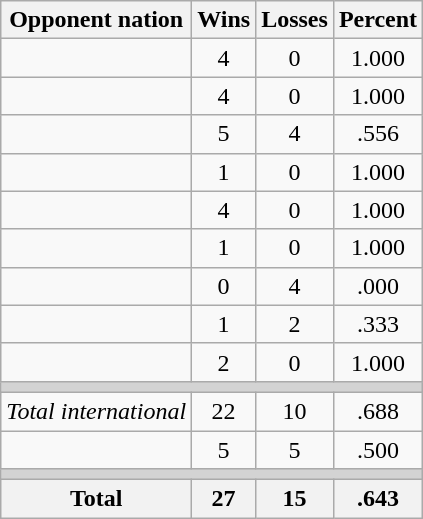<table class=wikitable>
<tr>
<th>Opponent nation</th>
<th>Wins</th>
<th>Losses</th>
<th>Percent</th>
</tr>
<tr align=center>
<td align=left></td>
<td>4</td>
<td>0</td>
<td>1.000</td>
</tr>
<tr align=center>
<td align=left></td>
<td>4</td>
<td>0</td>
<td>1.000</td>
</tr>
<tr align=center>
<td align=left></td>
<td>5</td>
<td>4</td>
<td>.556</td>
</tr>
<tr align=center>
<td align=left></td>
<td>1</td>
<td>0</td>
<td>1.000</td>
</tr>
<tr align=center>
<td align=left></td>
<td>4</td>
<td>0</td>
<td>1.000</td>
</tr>
<tr align=center>
<td align=left></td>
<td>1</td>
<td>0</td>
<td>1.000</td>
</tr>
<tr align=center>
<td align=left></td>
<td>0</td>
<td>4</td>
<td>.000</td>
</tr>
<tr align=center>
<td align=left></td>
<td>1</td>
<td>2</td>
<td>.333</td>
</tr>
<tr align=center>
<td align=left></td>
<td>2</td>
<td>0</td>
<td>1.000</td>
</tr>
<tr>
<td colspan=4 bgcolor=lightgray></td>
</tr>
<tr align=center>
<td align=left><em>Total international</em></td>
<td>22</td>
<td>10</td>
<td>.688</td>
</tr>
<tr align=center>
<td align=left></td>
<td>5</td>
<td>5</td>
<td>.500</td>
</tr>
<tr>
<td colspan=4 bgcolor=lightgray></td>
</tr>
<tr>
<th>Total</th>
<th>27</th>
<th>15</th>
<th>.643</th>
</tr>
</table>
